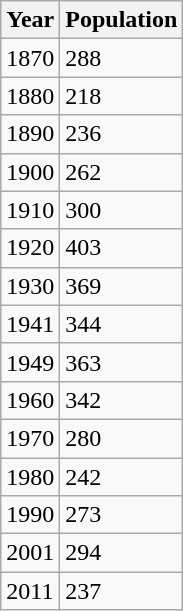<table class="wikitable">
<tr>
<th>Year</th>
<th>Population</th>
</tr>
<tr>
<td>1870</td>
<td>288</td>
</tr>
<tr>
<td>1880</td>
<td>218</td>
</tr>
<tr>
<td>1890</td>
<td>236</td>
</tr>
<tr>
<td>1900</td>
<td>262</td>
</tr>
<tr>
<td>1910</td>
<td>300</td>
</tr>
<tr>
<td>1920</td>
<td>403</td>
</tr>
<tr>
<td>1930</td>
<td>369</td>
</tr>
<tr>
<td>1941</td>
<td>344</td>
</tr>
<tr>
<td>1949</td>
<td>363</td>
</tr>
<tr>
<td>1960</td>
<td>342</td>
</tr>
<tr>
<td>1970</td>
<td>280</td>
</tr>
<tr>
<td>1980</td>
<td>242</td>
</tr>
<tr>
<td>1990</td>
<td>273</td>
</tr>
<tr>
<td>2001</td>
<td>294</td>
</tr>
<tr>
<td>2011</td>
<td>237</td>
</tr>
</table>
